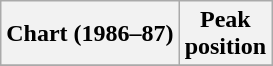<table class="wikitable plainrowheaders sortable" style="text-align:center;">
<tr>
<th scope="col">Chart (1986–87)</th>
<th scope="col">Peak<br>position</th>
</tr>
<tr>
</tr>
</table>
